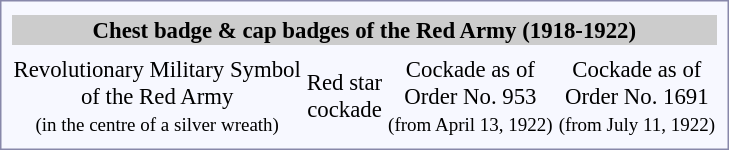<table style="border:1px solid #8888aa; background-color:#f7f8ff; padding:5px; font-size:95%; margin: 0px 12px 12px 0px; text-align:center">
<tr>
</tr>
<tr bgcolor="#CCCCCC">
<th colspan="4"><strong>Chest badge & cap badges of the Red Army (1918-1922)</strong></th>
</tr>
<tr>
<th></th>
<th></th>
<th></th>
<td></td>
</tr>
<tr>
<td>Revolutionary Military Symbol<br>of the Red Army<br><small>(in the centre of a silver wreath)</small></td>
<td>Red star<br>cockade</td>
<td>Cockade as of<br>Order No. 953<br><small>(from April 13, 1922)</small></td>
<td>Cockade as of<br>Order No. 1691<br><small>(from July 11, 1922)</small></td>
</tr>
</table>
